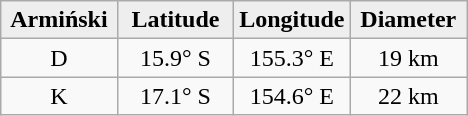<table class="wikitable">
<tr>
<th width="25%" style="background:#eeeeee;">Armiński</th>
<th width="25%" style="background:#eeeeee;">Latitude</th>
<th width="25%" style="background:#eeeeee;">Longitude</th>
<th width="25%" style="background:#eeeeee;">Diameter</th>
</tr>
<tr>
<td align="center">D</td>
<td align="center">15.9° S</td>
<td align="center">155.3° E</td>
<td align="center">19 km</td>
</tr>
<tr>
<td align="center">K</td>
<td align="center">17.1° S</td>
<td align="center">154.6° E</td>
<td align="center">22 km</td>
</tr>
</table>
